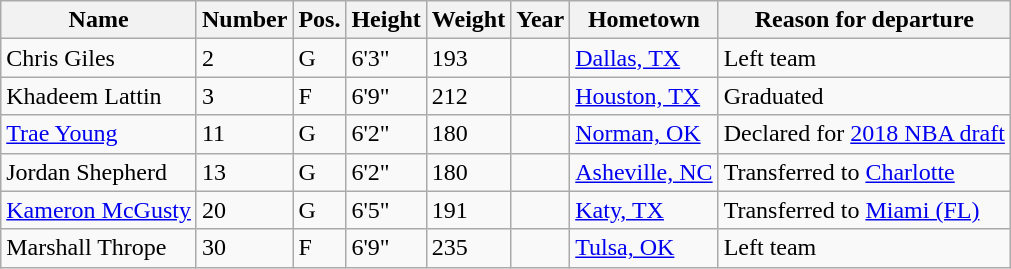<table class="wikitable sortable" border="1">
<tr>
<th>Name</th>
<th>Number</th>
<th>Pos.</th>
<th>Height</th>
<th>Weight</th>
<th>Year</th>
<th>Hometown</th>
<th class="unsortable">Reason for departure</th>
</tr>
<tr>
<td>Chris Giles</td>
<td>2</td>
<td>G</td>
<td>6'3"</td>
<td>193</td>
<td></td>
<td><a href='#'>Dallas, TX</a></td>
<td>Left team</td>
</tr>
<tr>
<td>Khadeem Lattin</td>
<td>3</td>
<td>F</td>
<td>6'9"</td>
<td>212</td>
<td></td>
<td><a href='#'>Houston, TX</a></td>
<td>Graduated</td>
</tr>
<tr>
<td><a href='#'>Trae Young</a></td>
<td>11</td>
<td>G</td>
<td>6'2"</td>
<td>180</td>
<td></td>
<td><a href='#'>Norman, OK</a></td>
<td>Declared for <a href='#'>2018 NBA draft</a></td>
</tr>
<tr>
<td>Jordan Shepherd</td>
<td>13</td>
<td>G</td>
<td>6'2"</td>
<td>180</td>
<td></td>
<td><a href='#'>Asheville, NC</a></td>
<td>Transferred to <a href='#'>Charlotte</a></td>
</tr>
<tr>
<td><a href='#'>Kameron McGusty</a></td>
<td>20</td>
<td>G</td>
<td>6'5"</td>
<td>191</td>
<td></td>
<td><a href='#'>Katy, TX</a></td>
<td>Transferred to <a href='#'>Miami (FL)</a></td>
</tr>
<tr>
<td>Marshall Thrope</td>
<td>30</td>
<td>F</td>
<td>6'9"</td>
<td>235</td>
<td></td>
<td><a href='#'>Tulsa, OK</a></td>
<td>Left team</td>
</tr>
</table>
